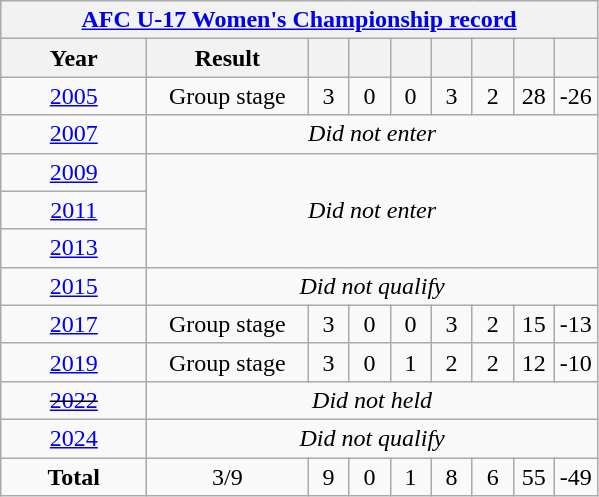<table class="wikitable" style="text-align: center;">
<tr>
<th colspan="9"><a href='#'>AFC U-17 Women's Championship record</a></th>
</tr>
<tr>
<th width="90">Year</th>
<th width="100">Result</th>
<th width="20"></th>
<th width="20"></th>
<th width="20"></th>
<th width="20"></th>
<th width="20"></th>
<th width="20"></th>
<th width=20></th>
</tr>
<tr>
<td> <a href='#'>2005</a></td>
<td>Group stage</td>
<td>3</td>
<td>0</td>
<td>0</td>
<td>3</td>
<td>2</td>
<td>28</td>
<td>-26</td>
</tr>
<tr>
<td> <a href='#'>2007</a></td>
<td colspan=8><em>Did not enter</em></td>
</tr>
<tr>
<td> <a href='#'>2009</a></td>
<td rowspan=3 colspan=8><em>Did not enter</em></td>
</tr>
<tr>
<td> <a href='#'>2011</a></td>
</tr>
<tr>
<td> <a href='#'>2013</a></td>
</tr>
<tr>
<td> <a href='#'>2015</a></td>
<td colspan=8><em>Did not qualify</em></td>
</tr>
<tr>
<td> <a href='#'>2017</a></td>
<td>Group stage</td>
<td>3</td>
<td>0</td>
<td>0</td>
<td>3</td>
<td>2</td>
<td>15</td>
<td>-13</td>
</tr>
<tr>
<td> <a href='#'>2019</a></td>
<td>Group stage</td>
<td>3</td>
<td>0</td>
<td>1</td>
<td>2</td>
<td>2</td>
<td>12</td>
<td>-10</td>
</tr>
<tr>
<td> <s><a href='#'>2022</a></s></td>
<td colspan=8><em>Did not held</em></td>
</tr>
<tr>
<td> <a href='#'>2024</a></td>
<td colspan=8><em>Did not qualify</em></td>
</tr>
<tr>
<td><strong>Total</strong></td>
<td>3/9</td>
<td>9</td>
<td>0</td>
<td>1</td>
<td>8</td>
<td>6</td>
<td>55</td>
<td>-49</td>
</tr>
</table>
